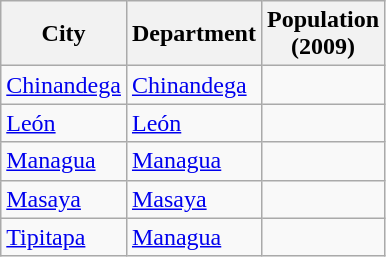<table class="wikitable sortable sticky-header col3right">
<tr>
<th>City</th>
<th>Department</th>
<th>Population<br>(2009)</th>
</tr>
<tr>
<td><a href='#'>Chinandega</a></td>
<td><a href='#'>Chinandega</a></td>
<td></td>
</tr>
<tr>
<td><a href='#'>León</a></td>
<td><a href='#'>León</a></td>
<td></td>
</tr>
<tr>
<td><a href='#'>Managua</a></td>
<td><a href='#'>Managua</a></td>
<td></td>
</tr>
<tr>
<td><a href='#'>Masaya</a></td>
<td><a href='#'>Masaya</a></td>
<td></td>
</tr>
<tr>
<td><a href='#'>Tipitapa</a></td>
<td><a href='#'>Managua</a></td>
<td></td>
</tr>
</table>
